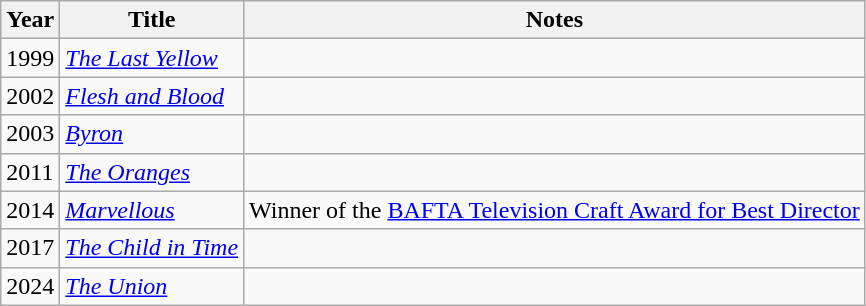<table class="wikitable">
<tr>
<th>Year</th>
<th>Title</th>
<th>Notes</th>
</tr>
<tr>
<td>1999</td>
<td><em><a href='#'>The Last Yellow</a></em></td>
<td></td>
</tr>
<tr>
<td>2002</td>
<td><em><a href='#'>Flesh and Blood</a></em></td>
<td></td>
</tr>
<tr>
<td>2003</td>
<td><em><a href='#'>Byron</a></em></td>
<td></td>
</tr>
<tr>
<td>2011</td>
<td><em><a href='#'>The Oranges</a></em></td>
<td></td>
</tr>
<tr>
<td>2014</td>
<td><em><a href='#'>Marvellous</a></em></td>
<td>Winner of the <a href='#'>BAFTA Television Craft Award for Best Director</a></td>
</tr>
<tr>
<td>2017</td>
<td><em><a href='#'>The Child in Time</a></em></td>
</tr>
<tr>
<td>2024</td>
<td><em><a href='#'>The Union</a></em></td>
<td></td>
</tr>
</table>
